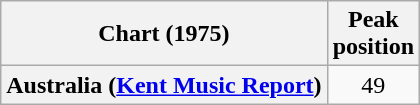<table class="wikitable plainrowheaders" style="text-align:center">
<tr>
<th>Chart (1975)</th>
<th>Peak<br>position</th>
</tr>
<tr>
<th scope="row">Australia (<a href='#'>Kent Music Report</a>)</th>
<td>49</td>
</tr>
</table>
